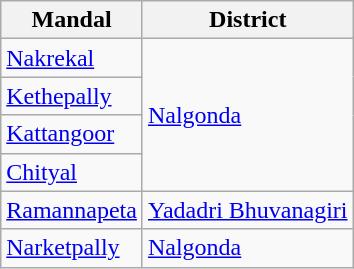<table class="wikitable sortable static-row-numbers static-row-header-hash">
<tr>
<th>Mandal</th>
<th>District</th>
</tr>
<tr>
<td><a href='#'>Nakrekal</a></td>
<td rowspan=4><a href='#'>Nalgonda</a></td>
</tr>
<tr>
<td><a href='#'>Kethepally</a></td>
</tr>
<tr>
<td><a href='#'>Kattangoor</a></td>
</tr>
<tr>
<td><a href='#'>Chityal</a></td>
</tr>
<tr>
<td><a href='#'>Ramannapeta</a></td>
<td><a href='#'>Yadadri Bhuvanagiri</a></td>
</tr>
<tr>
<td><a href='#'>Narketpally</a></td>
<td><a href='#'>Nalgonda</a></td>
</tr>
</table>
